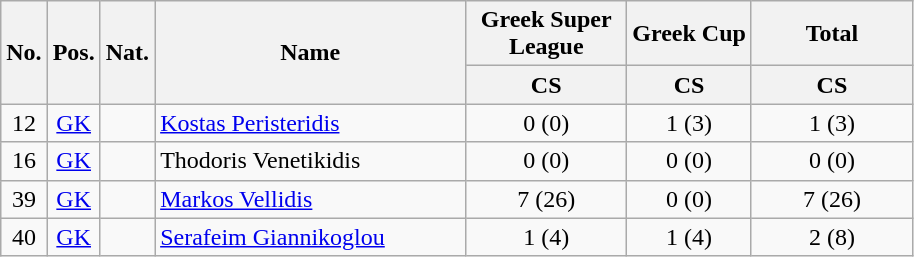<table class="wikitable sortable" style="text-align:center">
<tr>
<th rowspan=2 style="text-align:center;">No.</th>
<th rowspan=2 style="text-align:center;">Pos.</th>
<th rowspan=2 style="text-align:center;">Nat.</th>
<th rowspan=2 style="text-align:center; width:200px;">Name</th>
<th style="text-align:center; width:100px;">Greek Super League</th>
<th>Greek Cup</th>
<th style="text-align:center; width:100px;">Total</th>
</tr>
<tr>
<th style="text-align:center;">CS</th>
<th>CS</th>
<th style="text-align:center;">CS</th>
</tr>
<tr>
<td>12</td>
<td><a href='#'>GK</a></td>
<td></td>
<td align=left><a href='#'>Kostas Peristeridis</a></td>
<td>0 (0)</td>
<td>1 (3)</td>
<td>1 (3)</td>
</tr>
<tr>
<td>16</td>
<td><a href='#'>GK</a></td>
<td></td>
<td align=left>Thodoris Venetikidis</td>
<td>0 (0)</td>
<td>0 (0)</td>
<td>0 (0)</td>
</tr>
<tr>
<td>39</td>
<td><a href='#'>GK</a></td>
<td></td>
<td align=left><a href='#'>Markos Vellidis</a></td>
<td>7 (26)</td>
<td>0 (0)</td>
<td>7 (26)</td>
</tr>
<tr>
<td>40</td>
<td><a href='#'>GK</a></td>
<td></td>
<td align=left><a href='#'>Serafeim Giannikoglou</a></td>
<td>1 (4)</td>
<td>1 (4)</td>
<td>2 (8)</td>
</tr>
</table>
